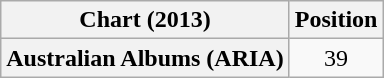<table class="wikitable plainrowheaders">
<tr>
<th>Chart (2013)</th>
<th>Position</th>
</tr>
<tr>
<th scope="row">Australian Albums (ARIA)</th>
<td style="text-align:center;">39</td>
</tr>
</table>
